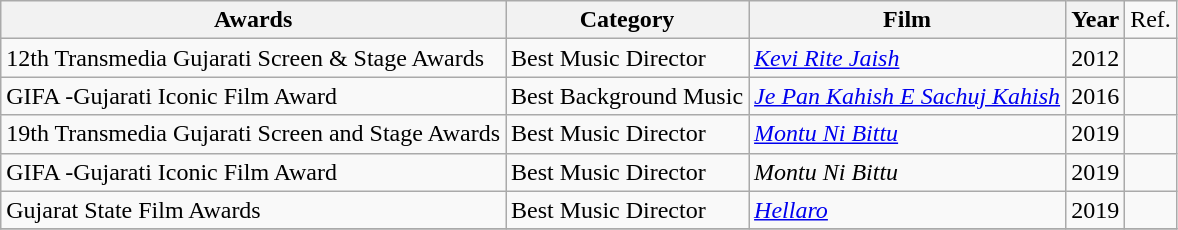<table class="wikitable sortable">
<tr>
<th>Awards</th>
<th>Category</th>
<th>Film</th>
<th>Year</th>
<td>Ref.</td>
</tr>
<tr>
<td>12th Transmedia Gujarati Screen & Stage Awards</td>
<td>Best Music Director</td>
<td><em><a href='#'>Kevi Rite Jaish</a></em></td>
<td>2012</td>
<td></td>
</tr>
<tr>
<td>GIFA -Gujarati Iconic Film Award</td>
<td>Best Background Music</td>
<td><em><a href='#'>Je Pan Kahish E Sachuj Kahish</a></em></td>
<td>2016</td>
<td></td>
</tr>
<tr>
<td>19th Transmedia Gujarati Screen and Stage Awards</td>
<td>Best Music Director</td>
<td><em><a href='#'>Montu Ni Bittu</a></em></td>
<td>2019</td>
<td></td>
</tr>
<tr>
<td>GIFA -Gujarati Iconic Film Award</td>
<td>Best Music Director</td>
<td><em>Montu Ni Bittu</em></td>
<td>2019</td>
<td></td>
</tr>
<tr>
<td>Gujarat State Film Awards</td>
<td>Best Music Director</td>
<td><em><a href='#'>Hellaro</a></em></td>
<td>2019</td>
<td></td>
</tr>
<tr>
</tr>
</table>
